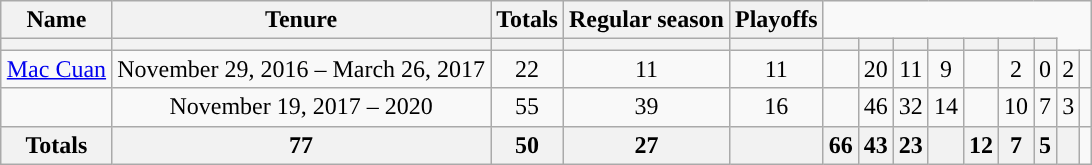<table class="wikitable sortable" style="clear:both; margin:1.5em auto; text-align:center;">
<tr>
<th>Name</th>
<th>Tenure</th>
<th>Totals</th>
<th>Regular season</th>
<th>Playoffs</th>
</tr>
<tr>
<th></th>
<th></th>
<th></th>
<th></th>
<th></th>
<th></th>
<th></th>
<th></th>
<th></th>
<th></th>
<th></th>
<th></th>
</tr>
<tr>
<td><a href='#'>Mac Cuan</a></td>
<td>November 29, 2016 – March 26, 2017</td>
<td>22</td>
<td>11</td>
<td>11</td>
<td></td>
<td>20</td>
<td>11</td>
<td>9</td>
<td></td>
<td>2</td>
<td>0</td>
<td>2</td>
<td></td>
</tr>
<tr>
<td></td>
<td>November 19, 2017 – 2020</td>
<td>55</td>
<td>39</td>
<td>16</td>
<td></td>
<td>46</td>
<td>32</td>
<td>14</td>
<td></td>
<td>10</td>
<td>7</td>
<td>3</td>
<td></td>
</tr>
<tr>
<th>Totals</th>
<th>77</th>
<th>50</th>
<th>27</th>
<th></th>
<th>66</th>
<th>43</th>
<th>23</th>
<th></th>
<th>12</th>
<th>7</th>
<th>5</th>
<th></th>
</tr>
</table>
